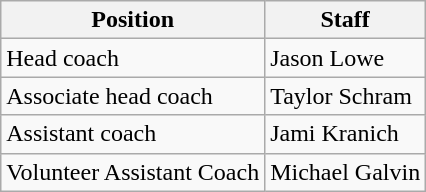<table class="wikitable">
<tr>
<th>Position</th>
<th>Staff</th>
</tr>
<tr>
<td>Head coach</td>
<td>Jason Lowe</td>
</tr>
<tr>
<td>Associate head coach</td>
<td>Taylor Schram</td>
</tr>
<tr>
<td>Assistant coach</td>
<td>Jami Kranich</td>
</tr>
<tr>
<td>Volunteer Assistant Coach</td>
<td>Michael Galvin</td>
</tr>
</table>
